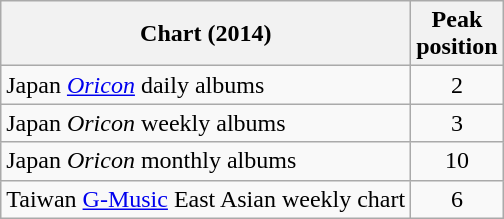<table class="wikitable sortable">
<tr>
<th>Chart (2014)</th>
<th>Peak<br>position</th>
</tr>
<tr>
<td>Japan <em><a href='#'>Oricon</a></em> daily albums</td>
<td align="center">2</td>
</tr>
<tr>
<td>Japan <em>Oricon</em> weekly albums</td>
<td align="center">3</td>
</tr>
<tr>
<td>Japan <em>Oricon</em> monthly albums</td>
<td align="center">10</td>
</tr>
<tr>
<td>Taiwan <a href='#'>G-Music</a> East Asian weekly chart</td>
<td align="center">6</td>
</tr>
</table>
